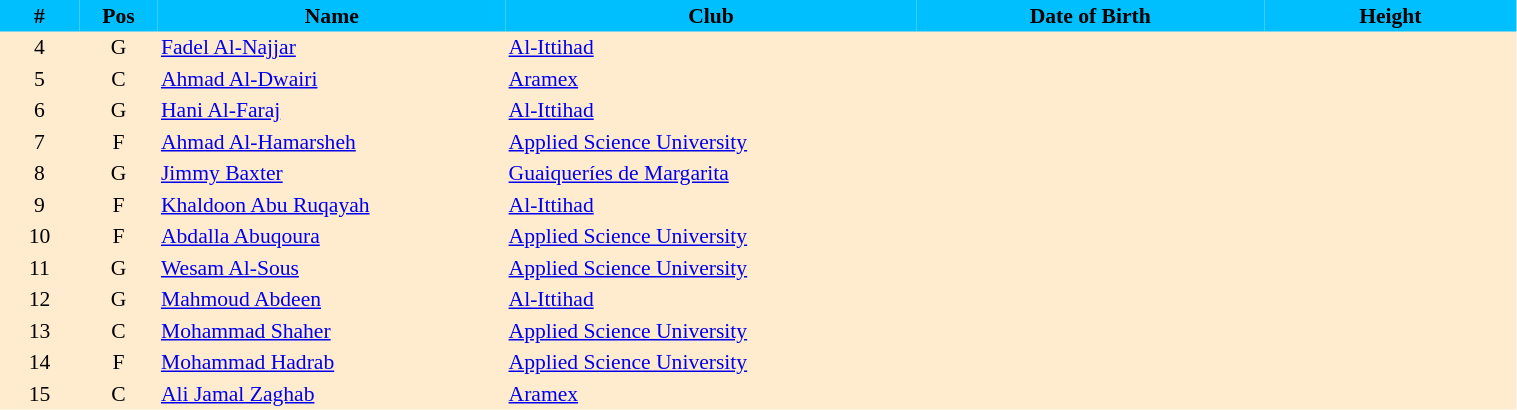<table border=0 cellpadding=2 cellspacing=0  |- bgcolor=#FFECCE style="text-align:center; font-size:90%;" width=80%>
<tr bgcolor=#00BFFF>
<th width=5%>#</th>
<th width=5%>Pos</th>
<th width=22%>Name</th>
<th width=26%>Club</th>
<th width=22%>Date of Birth</th>
<th width=16%>Height</th>
</tr>
<tr>
<td>4</td>
<td>G</td>
<td align=left><a href='#'>Fadel Al-Najjar</a></td>
<td align=left> <a href='#'>Al-Ittihad</a></td>
<td align=left></td>
<td></td>
</tr>
<tr>
<td>5</td>
<td>C</td>
<td align=left><a href='#'>Ahmad Al-Dwairi</a></td>
<td align=left> <a href='#'>Aramex</a></td>
<td align=left></td>
<td></td>
</tr>
<tr>
<td>6</td>
<td>G</td>
<td align=left><a href='#'>Hani Al-Faraj</a></td>
<td align=left> <a href='#'>Al-Ittihad</a></td>
<td align=left></td>
<td></td>
</tr>
<tr>
<td>7</td>
<td>F</td>
<td align=left><a href='#'>Ahmad Al-Hamarsheh</a></td>
<td align=left> <a href='#'>Applied Science University</a></td>
<td align=left></td>
<td></td>
</tr>
<tr>
<td>8</td>
<td>G</td>
<td align=left><a href='#'>Jimmy Baxter</a></td>
<td align=left> <a href='#'>Guaiqueríes de Margarita</a></td>
<td align=left></td>
<td></td>
</tr>
<tr>
<td>9</td>
<td>F</td>
<td align=left><a href='#'>Khaldoon Abu Ruqayah</a></td>
<td align=left> <a href='#'>Al-Ittihad</a></td>
<td align=left></td>
<td></td>
</tr>
<tr>
<td>10</td>
<td>F</td>
<td align=left><a href='#'>Abdalla Abuqoura</a></td>
<td align=left> <a href='#'>Applied Science University</a></td>
<td align=left></td>
<td></td>
</tr>
<tr>
<td>11</td>
<td>G</td>
<td align=left><a href='#'>Wesam Al-Sous</a></td>
<td align=left> <a href='#'>Applied Science University</a></td>
<td align=left></td>
<td></td>
</tr>
<tr>
<td>12</td>
<td>G</td>
<td align=left><a href='#'>Mahmoud Abdeen</a></td>
<td align=left> <a href='#'>Al-Ittihad</a></td>
<td align=left></td>
<td></td>
</tr>
<tr>
<td>13</td>
<td>C</td>
<td align=left><a href='#'>Mohammad Shaher</a></td>
<td align=left> <a href='#'>Applied Science University</a></td>
<td align=left></td>
<td></td>
</tr>
<tr>
<td>14</td>
<td>F</td>
<td align=left><a href='#'>Mohammad Hadrab</a></td>
<td align=left> <a href='#'>Applied Science University</a></td>
<td align=left></td>
<td></td>
</tr>
<tr>
<td>15</td>
<td>C</td>
<td align=left><a href='#'>Ali Jamal Zaghab</a></td>
<td align=left> <a href='#'>Aramex</a></td>
<td align=left></td>
<td></td>
</tr>
</table>
